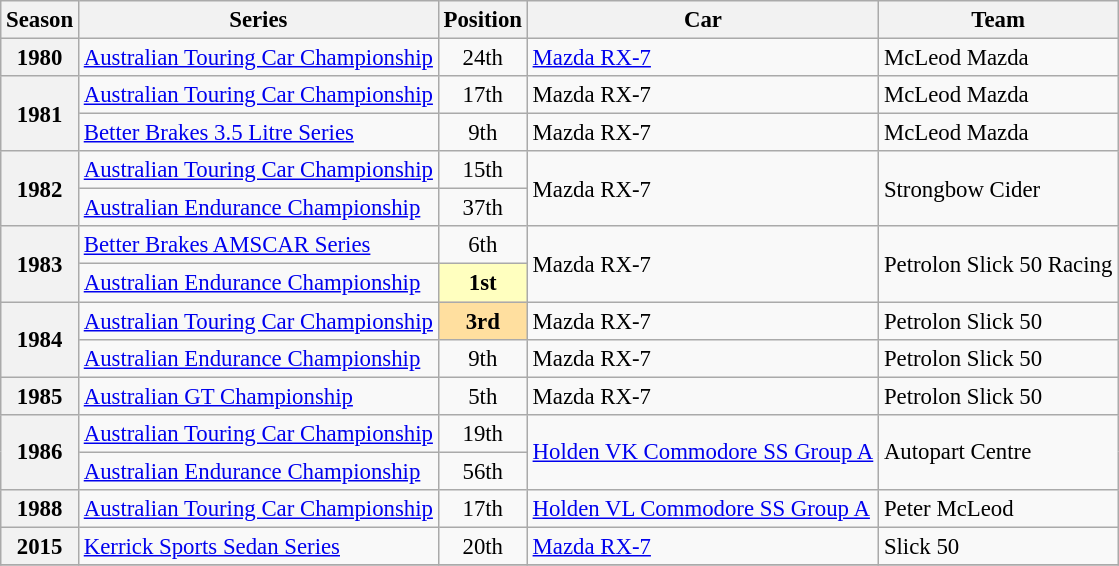<table class="wikitable" style="font-size: 95%;">
<tr>
<th>Season</th>
<th>Series</th>
<th>Position</th>
<th>Car</th>
<th>Team</th>
</tr>
<tr>
<th>1980</th>
<td><a href='#'>Australian Touring Car Championship</a></td>
<td align="center">24th</td>
<td><a href='#'>Mazda RX-7</a></td>
<td>McLeod Mazda</td>
</tr>
<tr>
<th rowspan=2>1981</th>
<td><a href='#'>Australian Touring Car Championship</a></td>
<td align="center">17th</td>
<td>Mazda RX-7</td>
<td>McLeod Mazda</td>
</tr>
<tr>
<td><a href='#'>Better Brakes 3.5 Litre Series</a></td>
<td align="center">9th</td>
<td>Mazda RX-7</td>
<td>McLeod Mazda</td>
</tr>
<tr>
<th rowspan=2>1982</th>
<td><a href='#'>Australian Touring Car Championship</a></td>
<td align="center">15th</td>
<td rowspan=2>Mazda RX-7</td>
<td rowspan=2>Strongbow Cider</td>
</tr>
<tr>
<td><a href='#'>Australian Endurance Championship</a></td>
<td align="center">37th</td>
</tr>
<tr>
<th rowspan=2>1983</th>
<td><a href='#'>Better Brakes AMSCAR Series</a></td>
<td align="center">6th</td>
<td rowspan=2>Mazda RX-7</td>
<td rowspan=2>Petrolon Slick 50 Racing</td>
</tr>
<tr>
<td><a href='#'>Australian Endurance Championship</a></td>
<td align="center" style="background:#ffffbf;"><strong>1st</strong></td>
</tr>
<tr>
<th rowspan=2>1984</th>
<td><a href='#'>Australian Touring Car Championship</a></td>
<td align="center" style="background:#ffdf9f;"><strong>3rd</strong></td>
<td>Mazda RX-7</td>
<td>Petrolon Slick 50</td>
</tr>
<tr>
<td><a href='#'>Australian Endurance Championship</a></td>
<td align="center">9th</td>
<td>Mazda RX-7</td>
<td>Petrolon Slick 50</td>
</tr>
<tr>
<th>1985</th>
<td><a href='#'>Australian GT Championship</a></td>
<td align="center">5th</td>
<td>Mazda RX-7</td>
<td>Petrolon Slick 50</td>
</tr>
<tr>
<th rowspan=2>1986</th>
<td><a href='#'>Australian Touring Car Championship</a></td>
<td align="center">19th</td>
<td rowspan=2><a href='#'>Holden VK Commodore SS Group A</a></td>
<td rowspan=2>Autopart Centre</td>
</tr>
<tr>
<td><a href='#'>Australian Endurance Championship</a></td>
<td align="center">56th</td>
</tr>
<tr>
<th>1988</th>
<td><a href='#'>Australian Touring Car Championship</a></td>
<td align="center">17th</td>
<td><a href='#'>Holden VL Commodore SS Group A</a></td>
<td>Peter McLeod</td>
</tr>
<tr>
<th>2015</th>
<td><a href='#'>Kerrick Sports Sedan Series</a></td>
<td align="center">20th</td>
<td><a href='#'>Mazda RX-7</a></td>
<td>Slick 50</td>
</tr>
<tr>
</tr>
</table>
